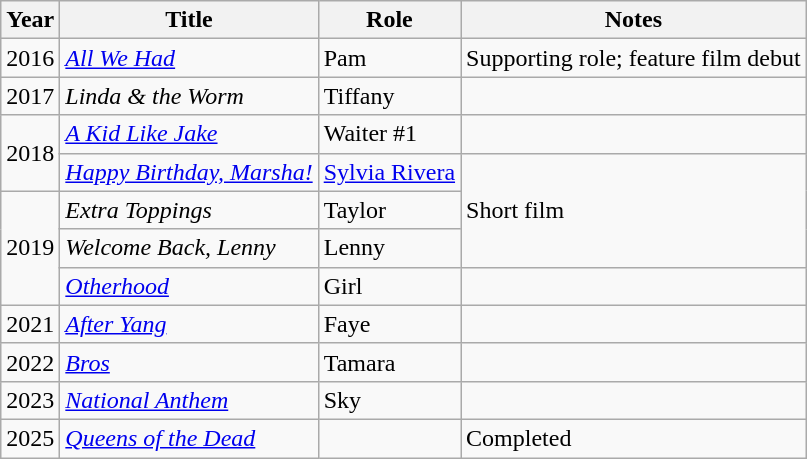<table class="wikitable">
<tr>
<th>Year</th>
<th>Title</th>
<th>Role</th>
<th>Notes</th>
</tr>
<tr>
<td>2016</td>
<td><em><a href='#'>All We Had</a></em></td>
<td>Pam</td>
<td>Supporting role; feature film debut</td>
</tr>
<tr>
<td>2017</td>
<td><em>Linda & the Worm</em></td>
<td>Tiffany</td>
<td></td>
</tr>
<tr>
<td rowspan=2>2018</td>
<td><em><a href='#'>A Kid Like Jake</a></em></td>
<td>Waiter #1</td>
<td></td>
</tr>
<tr>
<td><em><a href='#'>Happy Birthday, Marsha!</a></em></td>
<td><a href='#'>Sylvia Rivera</a></td>
<td rowspan=3>Short film</td>
</tr>
<tr>
<td rowspan=3>2019</td>
<td><em>Extra Toppings</em></td>
<td>Taylor</td>
</tr>
<tr>
<td><em>Welcome Back, Lenny</em></td>
<td>Lenny</td>
</tr>
<tr>
<td><em><a href='#'>Otherhood</a></em></td>
<td>Girl</td>
<td></td>
</tr>
<tr>
<td>2021</td>
<td><em><a href='#'>After Yang</a></em></td>
<td>Faye</td>
<td></td>
</tr>
<tr>
<td>2022</td>
<td><em><a href='#'>Bros</a></em></td>
<td>Tamara</td>
<td></td>
</tr>
<tr>
<td>2023</td>
<td><em><a href='#'>National Anthem</a></em></td>
<td>Sky</td>
<td></td>
</tr>
<tr>
<td>2025</td>
<td><em><a href='#'>Queens of the Dead</a></em></td>
<td></td>
<td>Completed</td>
</tr>
</table>
